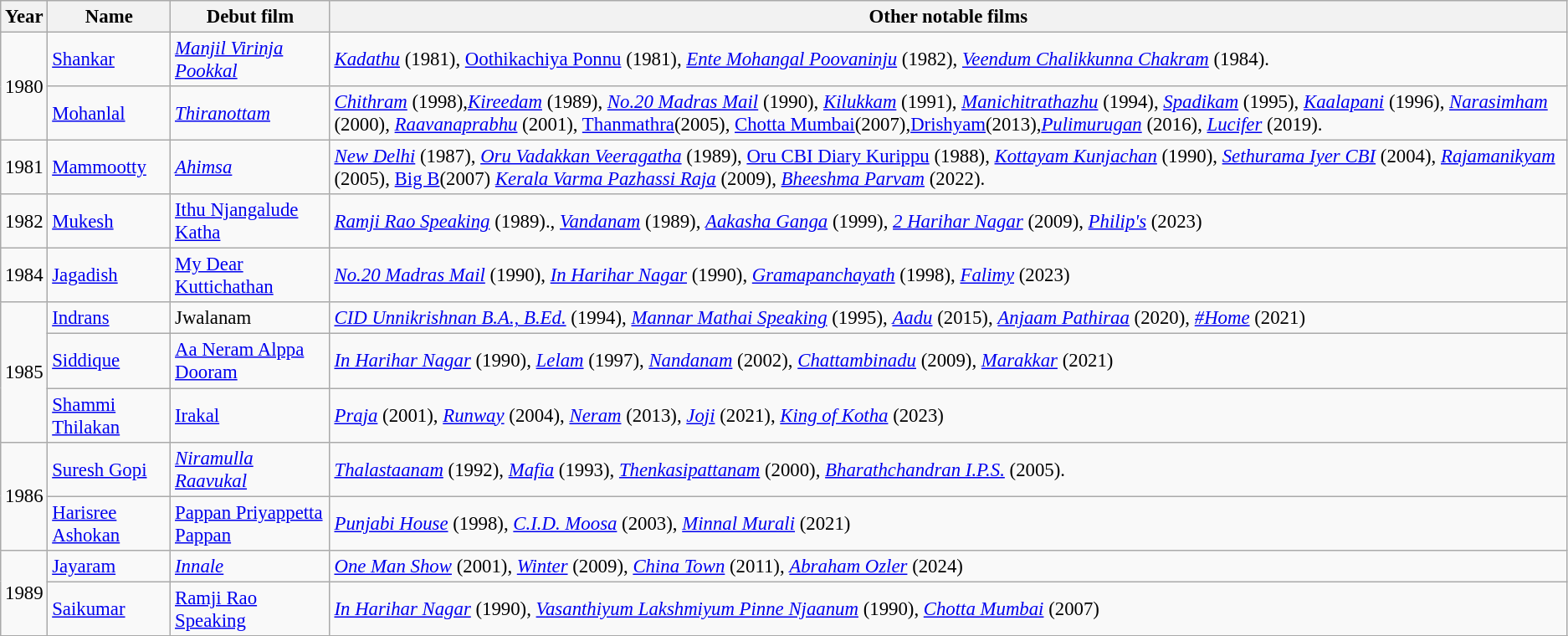<table class="wikitable sortable" style="font-size:95%;">
<tr>
<th>Year</th>
<th>Name</th>
<th>Debut film</th>
<th class=unsortable>Other notable films</th>
</tr>
<tr>
<td rowspan="2">1980</td>
<td><a href='#'>Shankar</a></td>
<td><em><a href='#'>Manjil Virinja Pookkal</a></em></td>
<td><em><a href='#'>Kadathu</a></em> (1981), <a href='#'>Oothikachiya Ponnu</a> (1981), <em><a href='#'>Ente Mohangal Poovaninju</a></em> (1982), <em><a href='#'>Veendum Chalikkunna Chakram</a></em> (1984).</td>
</tr>
<tr>
<td><a href='#'>Mohanlal</a></td>
<td><em><a href='#'>Thiranottam</a></em></td>
<td><em><a href='#'>Chithram</a></em> (1998),<em><a href='#'>Kireedam</a></em> (1989), <em><a href='#'>No.20 Madras Mail</a></em> (1990), <em><a href='#'>Kilukkam</a></em> (1991), <em><a href='#'>Manichitrathazhu</a></em> (1994), <em><a href='#'>Spadikam</a></em> (1995), <em><a href='#'>Kaalapani</a></em> (1996), <em><a href='#'>Narasimham</a></em> (2000), <em><a href='#'>Raavanaprabhu</a></em> (2001), <a href='#'>Thanmathra</a>(2005), <a href='#'>Chotta Mumbai</a>(2007),<a href='#'>Drishyam</a>(2013),<em><a href='#'>Pulimurugan</a></em> (2016), <em><a href='#'>Lucifer</a></em> (2019).</td>
</tr>
<tr>
<td>1981</td>
<td><a href='#'>Mammootty</a></td>
<td><em><a href='#'>Ahimsa</a></em></td>
<td><em><a href='#'>New Delhi</a></em> (1987), <em><a href='#'>Oru Vadakkan Veeragatha</a></em> (1989), <a href='#'>Oru CBI Diary Kurippu</a> (1988), <em><a href='#'>Kottayam Kunjachan</a></em> (1990), <em><a href='#'>Sethurama Iyer CBI</a></em> (2004), <em><a href='#'>Rajamanikyam</a></em> (2005), <a href='#'>Big B</a>(2007) <em><a href='#'>Kerala Varma Pazhassi Raja</a></em> (2009), <em><a href='#'>Bheeshma Parvam</a></em> (2022).</td>
</tr>
<tr>
<td>1982</td>
<td><a href='#'>Mukesh</a></td>
<td><a href='#'>Ithu Njangalude Katha</a></td>
<td><em><a href='#'>Ramji Rao Speaking</a></em> (1989)., <em><a href='#'>Vandanam</a></em> (1989), <em><a href='#'>Aakasha Ganga</a></em> (1999), <em><a href='#'>2 Harihar Nagar</a></em> (2009), <em><a href='#'>Philip's</a></em> (2023)</td>
</tr>
<tr>
<td>1984</td>
<td><a href='#'>Jagadish</a></td>
<td><a href='#'>My Dear Kuttichathan</a></td>
<td><em><a href='#'>No.20 Madras Mail</a></em> (1990), <em><a href='#'>In Harihar Nagar</a></em> (1990), <em><a href='#'>Gramapanchayath</a></em> (1998), <em><a href='#'>Falimy</a></em> (2023)</td>
</tr>
<tr>
<td rowspan="3">1985</td>
<td><a href='#'>Indrans</a></td>
<td>Jwalanam</td>
<td><em><a href='#'>CID Unnikrishnan B.A., B.Ed.</a></em> (1994), <em><a href='#'>Mannar Mathai Speaking</a></em> (1995), <em><a href='#'>Aadu</a></em> (2015), <em><a href='#'>Anjaam Pathiraa</a></em> (2020), <em><a href='#'>#Home</a></em> (2021)</td>
</tr>
<tr>
<td><a href='#'>Siddique</a></td>
<td><a href='#'>Aa Neram Alppa Dooram</a></td>
<td><em><a href='#'>In Harihar Nagar</a></em> (1990), <em><a href='#'>Lelam</a></em> (1997), <em><a href='#'>Nandanam</a></em> (2002), <em><a href='#'>Chattambinadu</a></em> (2009), <em><a href='#'>Marakkar</a></em> (2021)</td>
</tr>
<tr>
<td><a href='#'>Shammi Thilakan</a></td>
<td><a href='#'>Irakal</a></td>
<td><em><a href='#'>Praja</a></em> (2001), <em><a href='#'>Runway</a></em> (2004), <em><a href='#'>Neram</a></em> (2013), <em><a href='#'>Joji</a></em> (2021), <em><a href='#'>King of Kotha</a></em> (2023)</td>
</tr>
<tr>
<td rowspan="2">1986</td>
<td><a href='#'>Suresh Gopi</a></td>
<td><em><a href='#'>Niramulla Raavukal</a></em></td>
<td><em><a href='#'>Thalastaanam</a></em> (1992), <em><a href='#'>Mafia</a></em> (1993), <em><a href='#'>Thenkasipattanam</a> </em> (2000), <em><a href='#'>Bharathchandran I.P.S.</a></em> (2005).</td>
</tr>
<tr>
<td><a href='#'>Harisree Ashokan</a></td>
<td><a href='#'>Pappan Priyappetta Pappan</a></td>
<td><em><a href='#'>Punjabi House</a></em> (1998), <em><a href='#'>C.I.D. Moosa</a></em> (2003), <em><a href='#'>Minnal Murali</a></em> (2021)</td>
</tr>
<tr>
<td rowspan="2">1989</td>
<td><a href='#'>Jayaram</a></td>
<td><em><a href='#'>Innale</a></em></td>
<td><em><a href='#'>One Man Show</a></em> (2001), <em><a href='#'>Winter</a></em> (2009), <em><a href='#'>China Town</a></em> (2011), <em><a href='#'>Abraham Ozler</a></em> (2024)</td>
</tr>
<tr>
<td><a href='#'>Saikumar</a></td>
<td><a href='#'>Ramji Rao Speaking</a></td>
<td><em><a href='#'>In Harihar Nagar</a></em> (1990), <em><a href='#'>Vasanthiyum Lakshmiyum Pinne Njaanum</a></em> (1990), <em><a href='#'>Chotta Mumbai</a></em> (2007)</td>
</tr>
<tr>
</tr>
</table>
